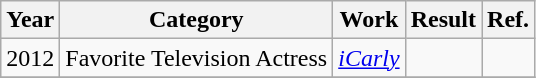<table class="wikitable">
<tr>
<th>Year</th>
<th>Category</th>
<th>Work</th>
<th>Result</th>
<th>Ref.</th>
</tr>
<tr>
<td>2012</td>
<td>Favorite Television Actress</td>
<td><em><a href='#'>iCarly</a></em></td>
<td></td>
<td></td>
</tr>
<tr>
</tr>
</table>
